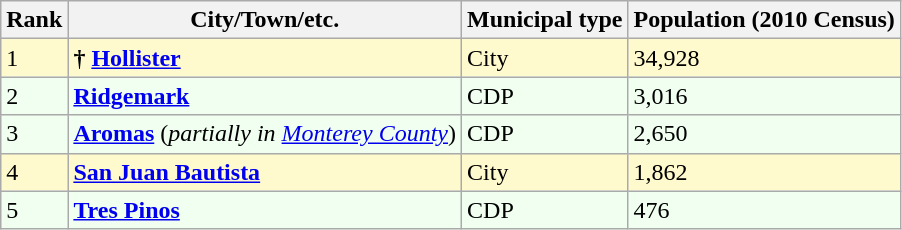<table class="wikitable sortable">
<tr>
<th>Rank</th>
<th>City/Town/etc.</th>
<th>Municipal type</th>
<th>Population (2010 Census)</th>
</tr>
<tr style="background-color:#FFFACD;">
<td>1</td>
<td><strong>†</strong> <strong><a href='#'>Hollister</a></strong></td>
<td>City</td>
<td>34,928</td>
</tr>
<tr style="background-color:#F0FFF0;">
<td>2</td>
<td><strong><a href='#'>Ridgemark</a></strong></td>
<td>CDP</td>
<td>3,016</td>
</tr>
<tr style="background-color:#F0FFF0;">
<td>3</td>
<td><strong><a href='#'>Aromas</a></strong> (<em>partially in <a href='#'>Monterey County</a></em>)</td>
<td>CDP</td>
<td>2,650</td>
</tr>
<tr style="background-color:#FFFACD;">
<td>4</td>
<td><strong><a href='#'>San Juan Bautista</a></strong></td>
<td>City</td>
<td>1,862</td>
</tr>
<tr style="background-color:#F0FFF0;">
<td>5</td>
<td><strong><a href='#'>Tres Pinos</a></strong></td>
<td>CDP</td>
<td>476</td>
</tr>
</table>
